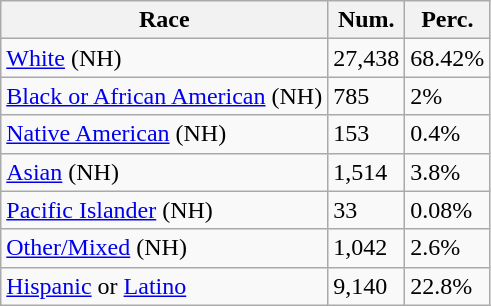<table class="wikitable">
<tr>
<th>Race</th>
<th>Num.</th>
<th>Perc.</th>
</tr>
<tr>
<td><a href='#'>White</a> (NH)</td>
<td>27,438</td>
<td>68.42%</td>
</tr>
<tr>
<td><a href='#'>Black or African American</a> (NH)</td>
<td>785</td>
<td>2%</td>
</tr>
<tr>
<td><a href='#'>Native American</a> (NH)</td>
<td>153</td>
<td>0.4%</td>
</tr>
<tr>
<td><a href='#'>Asian</a> (NH)</td>
<td>1,514</td>
<td>3.8%</td>
</tr>
<tr>
<td><a href='#'>Pacific Islander</a> (NH)</td>
<td>33</td>
<td>0.08%</td>
</tr>
<tr>
<td><a href='#'>Other/Mixed</a> (NH)</td>
<td>1,042</td>
<td>2.6%</td>
</tr>
<tr>
<td><a href='#'>Hispanic</a> or <a href='#'>Latino</a></td>
<td>9,140</td>
<td>22.8%</td>
</tr>
</table>
